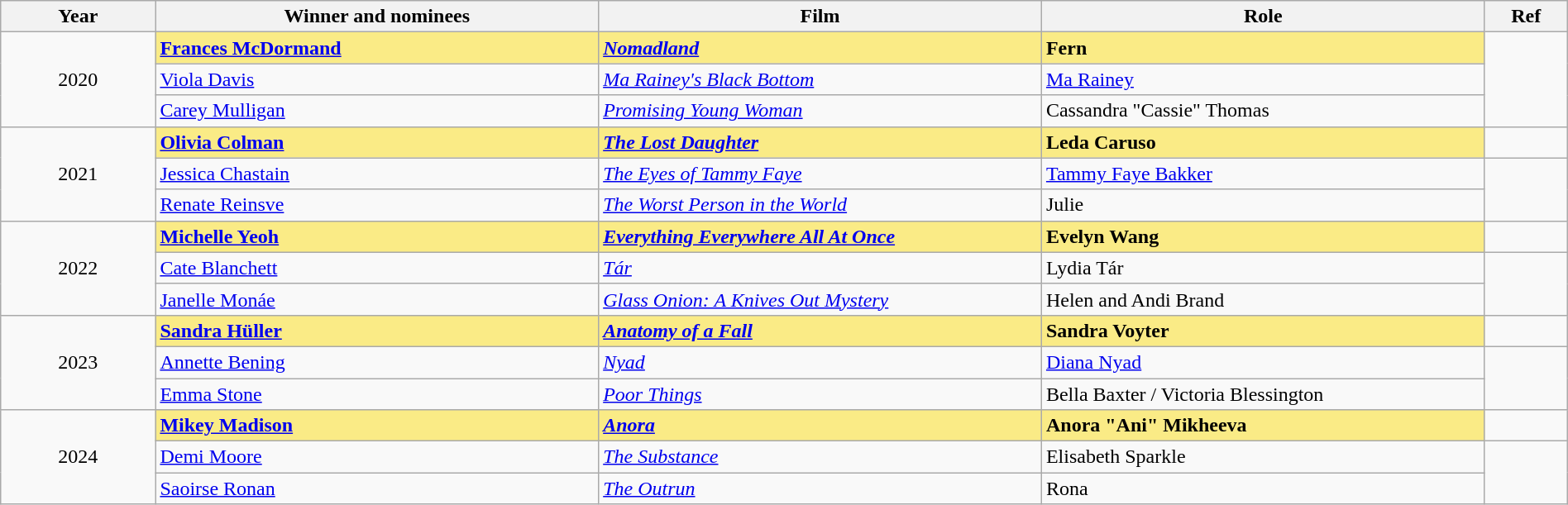<table class="wikitable" width="100%" cellpadding="5">
<tr>
<th width="100"><strong>Year</strong></th>
<th width="300"><strong>Winner and nominees</strong></th>
<th width="300"><strong>Film</strong></th>
<th width="300"><strong>Role</strong></th>
<th width="50"><strong>Ref</strong></th>
</tr>
<tr>
<td rowspan="3" style="text-align:center;">2020</td>
<td style="background:#FAEB86;"><strong><a href='#'>Frances McDormand</a></strong></td>
<td style="background:#FAEB86;"><strong><em><a href='#'>Nomadland</a></em></strong></td>
<td style="background:#FAEB86;"><strong> Fern</strong></td>
</tr>
<tr>
<td><a href='#'>Viola Davis</a></td>
<td><em><a href='#'>Ma Rainey's Black Bottom</a></em></td>
<td><a href='#'>Ma Rainey</a></td>
</tr>
<tr>
<td><a href='#'>Carey Mulligan</a></td>
<td><em><a href='#'>Promising Young Woman</a></em></td>
<td>Cassandra "Cassie" Thomas</td>
</tr>
<tr>
<td rowspan="3" style="text-align:center;">2021</td>
<td style="background:#FAEB86;"><strong><a href='#'>Olivia Colman</a></strong></td>
<td style="background:#FAEB86;"><strong><em><a href='#'>The Lost Daughter</a></em></strong></td>
<td style="background:#FAEB86;"><strong>Leda Caruso</strong></td>
<td></td>
</tr>
<tr>
<td><a href='#'>Jessica Chastain</a></td>
<td><em><a href='#'>The Eyes of Tammy Faye</a></em></td>
<td><a href='#'>Tammy Faye Bakker</a></td>
<td rowspan=2></td>
</tr>
<tr>
<td><a href='#'>Renate Reinsve</a></td>
<td><em><a href='#'>The Worst Person in the World</a></em></td>
<td>Julie</td>
</tr>
<tr>
<td rowspan="3" style="text-align:center;">2022</td>
<td style="background:#FAEB86;"><strong><a href='#'>Michelle Yeoh</a></strong></td>
<td style="background:#FAEB86;"><strong><em><a href='#'>Everything Everywhere All At Once</a></em></strong></td>
<td style="background:#FAEB86;"><strong>Evelyn Wang</strong></td>
<td></td>
</tr>
<tr>
<td><a href='#'>Cate Blanchett</a></td>
<td><em><a href='#'>Tár</a></em></td>
<td>Lydia Tár</td>
<td rowspan=2></td>
</tr>
<tr>
<td><a href='#'>Janelle Monáe</a></td>
<td><em><a href='#'>Glass Onion: A Knives Out Mystery</a></em></td>
<td>Helen and Andi Brand</td>
</tr>
<tr>
<td rowspan="3" style="text-align:center;">2023</td>
<td style="background:#FAEB86;"><strong><a href='#'>Sandra Hüller</a></strong></td>
<td style="background:#FAEB86;"><strong><em><a href='#'>Anatomy of a Fall</a></em></strong></td>
<td style="background:#FAEB86;"><strong>Sandra Voyter</strong></td>
<td></td>
</tr>
<tr>
<td><a href='#'>Annette Bening</a></td>
<td><em><a href='#'>Nyad</a></em></td>
<td><a href='#'>Diana Nyad</a></td>
<td rowspan=2></td>
</tr>
<tr>
<td><a href='#'>Emma Stone</a></td>
<td><em><a href='#'>Poor Things</a></em></td>
<td>Bella Baxter / Victoria Blessington</td>
</tr>
<tr>
<td rowspan="3" style="text-align:center;">2024</td>
<td style="background:#FAEB86;"><strong><a href='#'>Mikey Madison</a></strong></td>
<td style="background:#FAEB86;"><strong><em><a href='#'>Anora</a></em></strong></td>
<td style="background:#FAEB86;"><strong>Anora "Ani" Mikheeva</strong></td>
<td></td>
</tr>
<tr>
<td><a href='#'>Demi Moore</a></td>
<td><em><a href='#'>The Substance</a></em></td>
<td>Elisabeth Sparkle</td>
<td rowspan=2></td>
</tr>
<tr>
<td><a href='#'>Saoirse Ronan</a></td>
<td><em><a href='#'>The Outrun</a></em></td>
<td>Rona</td>
</tr>
</table>
